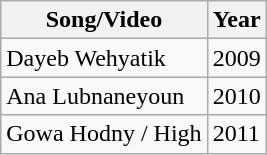<table class="wikitable">
<tr>
<th>Song/Video</th>
<th>Year</th>
</tr>
<tr>
<td>Dayeb Wehyatik</td>
<td>2009</td>
</tr>
<tr>
<td>Ana Lubnaneyoun</td>
<td>2010</td>
</tr>
<tr>
<td>Gowa Hodny / High</td>
<td>2011</td>
</tr>
</table>
